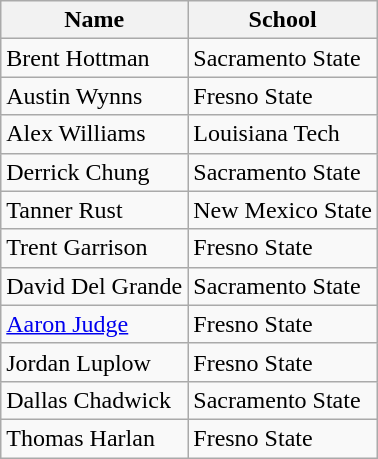<table class=wikitable>
<tr>
<th>Name</th>
<th>School</th>
</tr>
<tr>
<td>Brent Hottman</td>
<td>Sacramento State</td>
</tr>
<tr>
<td>Austin Wynns</td>
<td>Fresno State</td>
</tr>
<tr>
<td>Alex Williams</td>
<td>Louisiana Tech</td>
</tr>
<tr>
<td>Derrick Chung</td>
<td>Sacramento State</td>
</tr>
<tr>
<td>Tanner Rust</td>
<td>New Mexico State</td>
</tr>
<tr>
<td>Trent Garrison</td>
<td>Fresno State</td>
</tr>
<tr>
<td>David Del Grande</td>
<td>Sacramento State</td>
</tr>
<tr>
<td><a href='#'>Aaron Judge</a></td>
<td>Fresno State</td>
</tr>
<tr>
<td>Jordan Luplow</td>
<td>Fresno State</td>
</tr>
<tr>
<td>Dallas Chadwick</td>
<td>Sacramento State</td>
</tr>
<tr>
<td>Thomas Harlan</td>
<td>Fresno State</td>
</tr>
</table>
